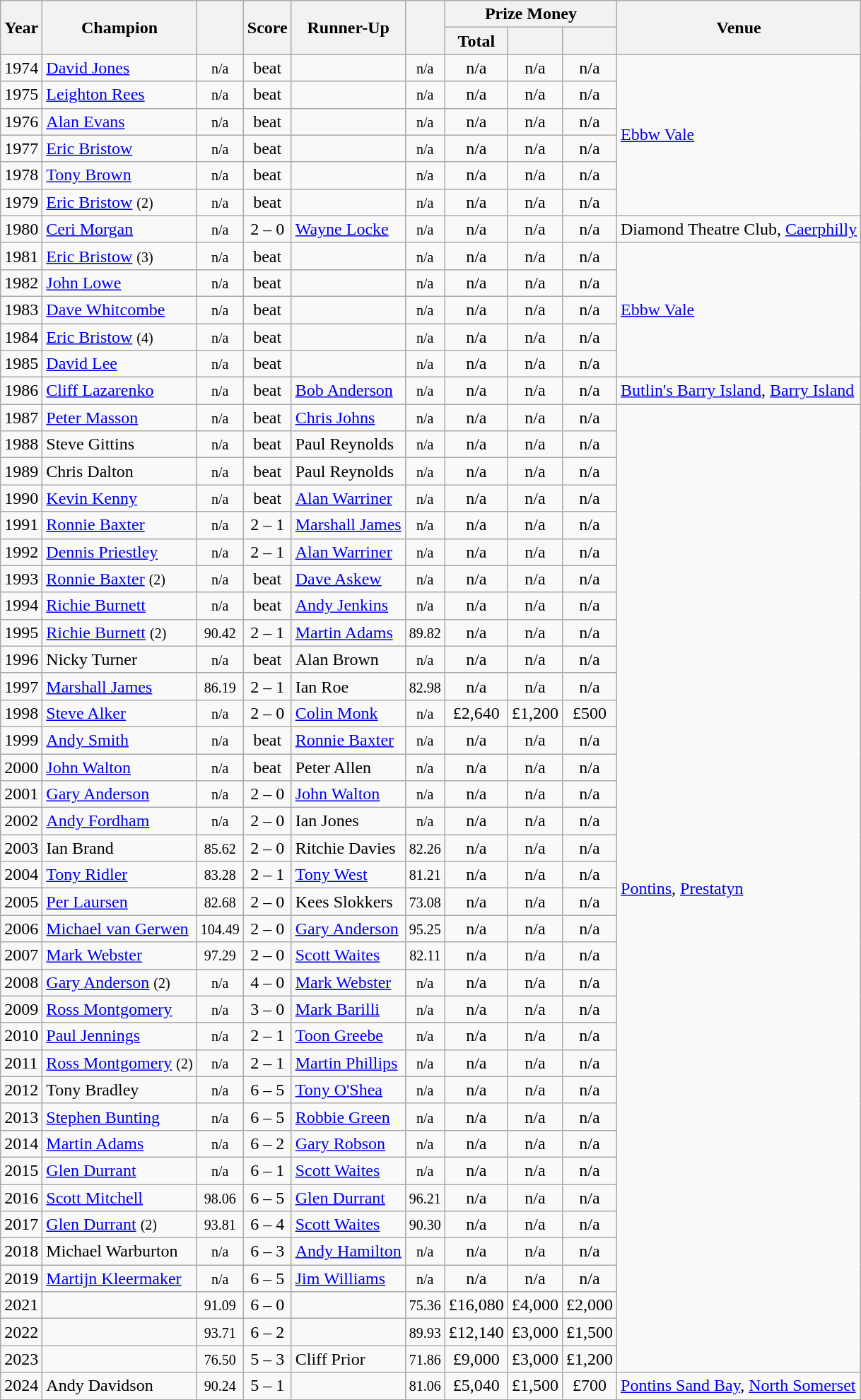<table class="wikitable sortable">
<tr>
<th rowspan=2>Year</th>
<th rowspan=2>Champion</th>
<th rowspan=2></th>
<th rowspan=2>Score</th>
<th rowspan=2>Runner-Up</th>
<th rowspan=2></th>
<th colspan=3>Prize Money</th>
<th rowspan=2>Venue</th>
</tr>
<tr>
<th>Total</th>
<th></th>
<th></th>
</tr>
<tr>
<td>1974</td>
<td> <a href='#'>David Jones</a></td>
<td align=center><small><span>n/a</span></small></td>
<td align=center>beat</td>
<td></td>
<td align=center><small><span>n/a</span></small></td>
<td align=center>n/a</td>
<td align=center>n/a</td>
<td align=center>n/a</td>
<td rowspan=6> <a href='#'>Ebbw Vale</a></td>
</tr>
<tr>
<td>1975</td>
<td> <a href='#'>Leighton Rees</a></td>
<td align=center><small><span>n/a</span></small></td>
<td align=center>beat</td>
<td></td>
<td align=center><small><span>n/a</span></small></td>
<td align=center>n/a</td>
<td align=center>n/a</td>
<td align=center>n/a</td>
</tr>
<tr>
<td>1976</td>
<td> <a href='#'>Alan Evans</a></td>
<td align=center><small><span>n/a</span></small></td>
<td align=center>beat</td>
<td></td>
<td align=center><small><span>n/a</span></small></td>
<td align=center>n/a</td>
<td align=center>n/a</td>
<td align=center>n/a</td>
</tr>
<tr>
<td>1977</td>
<td> <a href='#'>Eric Bristow</a></td>
<td align=center><small><span>n/a</span></small></td>
<td align=center>beat</td>
<td></td>
<td align=center><small><span>n/a</span></small></td>
<td align=center>n/a</td>
<td align=center>n/a</td>
<td align=center>n/a</td>
</tr>
<tr>
<td>1978</td>
<td> <a href='#'>Tony Brown</a></td>
<td align=center><small><span>n/a</span></small></td>
<td align=center>beat</td>
<td></td>
<td align=center><small><span>n/a</span></small></td>
<td align=center>n/a</td>
<td align=center>n/a</td>
<td align=center>n/a</td>
</tr>
<tr>
<td>1979</td>
<td> <a href='#'>Eric Bristow</a> <small>(2)</small></td>
<td align=center><small><span>n/a</span></small></td>
<td align=center>beat</td>
<td></td>
<td align=center><small><span>n/a</span></small></td>
<td align=center>n/a</td>
<td align=center>n/a</td>
<td align=center>n/a</td>
</tr>
<tr>
<td>1980</td>
<td> <a href='#'>Ceri Morgan</a></td>
<td align=center><small><span>n/a</span></small></td>
<td align=center>2 – 0</td>
<td> <a href='#'>Wayne Locke</a></td>
<td align=center><small><span>n/a</span></small></td>
<td align=center>n/a</td>
<td align=center>n/a</td>
<td align=center>n/a</td>
<td> Diamond Theatre Club, <a href='#'>Caerphilly</a></td>
</tr>
<tr>
<td>1981</td>
<td> <a href='#'>Eric Bristow</a> <small>(3)</small></td>
<td align=center><small><span>n/a</span></small></td>
<td align=center>beat</td>
<td></td>
<td align=center><small><span>n/a</span></small></td>
<td align=center>n/a</td>
<td align=center>n/a</td>
<td align=center>n/a</td>
<td rowspan=5> <a href='#'>Ebbw Vale</a></td>
</tr>
<tr>
<td>1982</td>
<td> <a href='#'>John Lowe</a></td>
<td align=center><small><span>n/a</span></small></td>
<td align=center>beat</td>
<td></td>
<td align=center><small><span>n/a</span></small></td>
<td align=center>n/a</td>
<td align=center>n/a</td>
<td align=center>n/a</td>
</tr>
<tr>
<td>1983</td>
<td> <a href='#'>Dave Whitcombe</a></td>
<td align=center><small><span>n/a</span></small></td>
<td align=center>beat</td>
<td></td>
<td align=center><small><span>n/a</span></small></td>
<td align=center>n/a</td>
<td align=center>n/a</td>
<td align=center>n/a</td>
</tr>
<tr>
<td>1984</td>
<td> <a href='#'>Eric Bristow</a> <small>(4)</small></td>
<td align=center><small><span>n/a</span></small></td>
<td align=center>beat</td>
<td></td>
<td align=center><small><span>n/a</span></small></td>
<td align=center>n/a</td>
<td align=center>n/a</td>
<td align=center>n/a</td>
</tr>
<tr>
<td>1985</td>
<td> <a href='#'>David Lee</a></td>
<td align=center><small><span>n/a</span></small></td>
<td align=center>beat</td>
<td></td>
<td align=center><small><span>n/a</span></small></td>
<td align=center>n/a</td>
<td align=center>n/a</td>
<td align=center>n/a</td>
</tr>
<tr>
<td>1986</td>
<td> <a href='#'>Cliff Lazarenko</a></td>
<td align=center><small><span>n/a</span></small></td>
<td align=center>beat</td>
<td> <a href='#'>Bob Anderson</a></td>
<td align=center><small><span>n/a</span></small></td>
<td align=center>n/a</td>
<td align=center>n/a</td>
<td align=center>n/a</td>
<td> <a href='#'>Butlin's Barry Island</a>, <a href='#'>Barry Island</a></td>
</tr>
<tr>
<td>1987</td>
<td> <a href='#'>Peter Masson</a></td>
<td align=center><small><span>n/a</span></small></td>
<td align=center>beat</td>
<td> <a href='#'>Chris Johns</a></td>
<td align=center><small><span>n/a</span></small></td>
<td align=center>n/a</td>
<td align=center>n/a</td>
<td align=center>n/a</td>
<td rowspan=36> <a href='#'>Pontins</a>, <a href='#'>Prestatyn</a></td>
</tr>
<tr>
<td>1988</td>
<td> Steve Gittins</td>
<td align=center><small><span>n/a</span></small></td>
<td align=center>beat</td>
<td> Paul Reynolds</td>
<td align=center><small><span>n/a</span></small></td>
<td align=center>n/a</td>
<td align=center>n/a</td>
<td align=center>n/a</td>
</tr>
<tr>
<td>1989</td>
<td> Chris Dalton</td>
<td align=center><small><span>n/a</span></small></td>
<td align=center>beat</td>
<td> Paul Reynolds</td>
<td align=center><small><span>n/a</span></small></td>
<td align=center>n/a</td>
<td align=center>n/a</td>
<td align=center>n/a</td>
</tr>
<tr>
<td>1990</td>
<td> <a href='#'>Kevin Kenny</a></td>
<td align=center><small><span>n/a</span></small></td>
<td align=center>beat</td>
<td> <a href='#'>Alan Warriner</a></td>
<td align=center><small><span>n/a</span></small></td>
<td align=center>n/a</td>
<td align=center>n/a</td>
<td align=center>n/a</td>
</tr>
<tr>
<td>1991</td>
<td> <a href='#'>Ronnie Baxter</a></td>
<td align=center><small><span>n/a</span></small></td>
<td align=center>2 – 1</td>
<td> <a href='#'>Marshall James</a></td>
<td align=center><small><span>n/a</span></small></td>
<td align=center>n/a</td>
<td align=center>n/a</td>
<td align=center>n/a</td>
</tr>
<tr>
<td>1992</td>
<td> <a href='#'>Dennis Priestley</a></td>
<td align=center><small><span>n/a</span></small></td>
<td align=center>2 – 1</td>
<td> <a href='#'>Alan Warriner</a></td>
<td align=center><small><span>n/a</span></small></td>
<td align=center>n/a</td>
<td align=center>n/a</td>
<td align=center>n/a</td>
</tr>
<tr>
<td>1993</td>
<td> <a href='#'>Ronnie Baxter</a> <small>(2)</small></td>
<td align=center><small><span>n/a</span></small></td>
<td align=center>beat</td>
<td> <a href='#'>Dave Askew</a></td>
<td align=center><small><span>n/a</span></small></td>
<td align=center>n/a</td>
<td align=center>n/a</td>
<td align=center>n/a</td>
</tr>
<tr>
<td>1994</td>
<td> <a href='#'>Richie Burnett</a></td>
<td align=center><small><span>n/a</span></small></td>
<td align=center>beat</td>
<td> <a href='#'>Andy Jenkins</a></td>
<td align=center><small><span>n/a</span></small></td>
<td align=center>n/a</td>
<td align=center>n/a</td>
<td align=center>n/a</td>
</tr>
<tr>
<td>1995</td>
<td> <a href='#'>Richie Burnett</a> <small>(2)</small></td>
<td align=center><small><span>90.42</span></small></td>
<td align=center>2 – 1</td>
<td> <a href='#'>Martin Adams</a></td>
<td align=center><small><span>89.82</span></small></td>
<td align=center>n/a</td>
<td align=center>n/a</td>
<td align=center>n/a</td>
</tr>
<tr>
<td>1996</td>
<td> Nicky Turner</td>
<td align=center><small><span>n/a</span></small></td>
<td align=center>beat</td>
<td> Alan Brown</td>
<td align=center><small><span>n/a</span></small></td>
<td align=center>n/a</td>
<td align=center>n/a</td>
<td align=center>n/a</td>
</tr>
<tr>
<td>1997</td>
<td> <a href='#'>Marshall James</a></td>
<td align=center><small><span>86.19</span></small></td>
<td align=center>2 – 1</td>
<td> Ian Roe</td>
<td align=center><small><span>82.98</span></small></td>
<td align=center>n/a</td>
<td align=center>n/a</td>
<td align=center>n/a</td>
</tr>
<tr>
<td>1998</td>
<td> <a href='#'>Steve Alker</a></td>
<td align=center><small><span>n/a</span></small></td>
<td align=center>2 – 0</td>
<td> <a href='#'>Colin Monk</a></td>
<td align=center><small><span>n/a</span></small></td>
<td align=center>£2,640</td>
<td align=center>£1,200</td>
<td align=center>£500</td>
</tr>
<tr>
<td>1999</td>
<td> <a href='#'>Andy Smith</a></td>
<td align=center><small><span>n/a</span></small></td>
<td align=center>beat</td>
<td> <a href='#'>Ronnie Baxter</a></td>
<td align=center><small><span>n/a</span></small></td>
<td align=center>n/a</td>
<td align=center>n/a</td>
<td align=center>n/a</td>
</tr>
<tr>
<td>2000</td>
<td> <a href='#'>John Walton</a></td>
<td align=center><small><span>n/a</span></small></td>
<td align=center>beat</td>
<td> Peter Allen</td>
<td align=center><small><span>n/a</span></small></td>
<td align=center>n/a</td>
<td align=center>n/a</td>
<td align=center>n/a</td>
</tr>
<tr>
<td>2001</td>
<td> <a href='#'>Gary Anderson</a></td>
<td align=center><small><span>n/a</span></small></td>
<td align=center>2 – 0</td>
<td> <a href='#'>John Walton</a></td>
<td align=center><small><span>n/a</span></small></td>
<td align=center>n/a</td>
<td align=center>n/a</td>
<td align=center>n/a</td>
</tr>
<tr>
<td>2002</td>
<td> <a href='#'>Andy Fordham</a></td>
<td align=center><small><span>n/a</span></small></td>
<td align=center>2 – 0</td>
<td> Ian Jones</td>
<td align=center><small><span>n/a</span></small></td>
<td align=center>n/a</td>
<td align=center>n/a</td>
<td align=center>n/a</td>
</tr>
<tr>
<td>2003</td>
<td> Ian Brand</td>
<td align=center><small><span>85.62</span></small></td>
<td align=center>2 – 0</td>
<td> Ritchie Davies</td>
<td align=center><small><span>82.26</span></small></td>
<td align=center>n/a</td>
<td align=center>n/a</td>
<td align=center>n/a</td>
</tr>
<tr>
<td>2004</td>
<td> <a href='#'>Tony Ridler</a></td>
<td align=center><small><span>83.28</span></small></td>
<td align=center>2 – 1</td>
<td> <a href='#'>Tony West</a></td>
<td align=center><small><span>81.21</span></small></td>
<td align=center>n/a</td>
<td align=center>n/a</td>
<td align=center>n/a</td>
</tr>
<tr>
<td>2005</td>
<td> <a href='#'>Per Laursen</a></td>
<td align=center><small><span>82.68</span></small></td>
<td align=center>2 – 0</td>
<td> Kees Slokkers</td>
<td align=center><small><span>73.08</span></small></td>
<td align=center>n/a</td>
<td align=center>n/a</td>
<td align=center>n/a</td>
</tr>
<tr>
<td>2006</td>
<td> <a href='#'>Michael van Gerwen</a></td>
<td align=center><small><span>104.49</span></small></td>
<td align=center>2 – 0</td>
<td> <a href='#'>Gary Anderson</a></td>
<td align=center><small><span>95.25</span></small></td>
<td align=center>n/a</td>
<td align=center>n/a</td>
<td align=center>n/a</td>
</tr>
<tr>
<td>2007</td>
<td> <a href='#'>Mark Webster</a></td>
<td align=center><small><span>97.29</span></small></td>
<td align=center>2 – 0</td>
<td> <a href='#'>Scott Waites</a></td>
<td align=center><small><span>82.11</span></small></td>
<td align=center>n/a</td>
<td align=center>n/a</td>
<td align=center>n/a</td>
</tr>
<tr>
<td>2008</td>
<td> <a href='#'>Gary Anderson</a> <small>(2)</small></td>
<td align=center><small><span>n/a</span></small></td>
<td align=center>4 – 0</td>
<td> <a href='#'>Mark Webster</a></td>
<td align=center><small><span>n/a</span></small></td>
<td align=center>n/a</td>
<td align=center>n/a</td>
<td align=center>n/a</td>
</tr>
<tr>
<td>2009</td>
<td> <a href='#'>Ross Montgomery</a></td>
<td align=center><small><span>n/a</span></small></td>
<td align=center>3 – 0</td>
<td> <a href='#'>Mark Barilli</a></td>
<td align=center><small><span>n/a</span></small></td>
<td align=center>n/a</td>
<td align=center>n/a</td>
<td align=center>n/a</td>
</tr>
<tr>
<td>2010</td>
<td> <a href='#'>Paul Jennings</a></td>
<td align=center><small><span>n/a</span></small></td>
<td align=center>2 – 1</td>
<td> <a href='#'>Toon Greebe</a></td>
<td align=center><small><span>n/a</span></small></td>
<td align=center>n/a</td>
<td align=center>n/a</td>
<td align=center>n/a</td>
</tr>
<tr>
<td>2011</td>
<td> <a href='#'>Ross Montgomery</a> <small>(2)</small></td>
<td align=center><small><span>n/a</span></small></td>
<td align=center>2 – 1</td>
<td> <a href='#'>Martin Phillips</a></td>
<td align=center><small><span>n/a</span></small></td>
<td align=center>n/a</td>
<td align=center>n/a</td>
<td align=center>n/a</td>
</tr>
<tr>
<td>2012</td>
<td> Tony Bradley</td>
<td align=center><small><span>n/a</span></small></td>
<td align=center>6 – 5</td>
<td> <a href='#'>Tony O'Shea</a></td>
<td align=center><small><span>n/a</span></small></td>
<td align=center>n/a</td>
<td align=center>n/a</td>
<td align=center>n/a</td>
</tr>
<tr>
<td>2013</td>
<td> <a href='#'>Stephen Bunting</a></td>
<td align=center><small><span>n/a</span></small></td>
<td align=center>6 – 5</td>
<td> <a href='#'>Robbie Green</a></td>
<td align=center><small><span>n/a</span></small></td>
<td align=center>n/a</td>
<td align=center>n/a</td>
<td align=center>n/a</td>
</tr>
<tr>
<td>2014</td>
<td> <a href='#'>Martin Adams</a></td>
<td align=center><small><span>n/a</span></small></td>
<td align=center>6 – 2</td>
<td> <a href='#'>Gary Robson</a></td>
<td align=center><small><span>n/a</span></small></td>
<td align=center>n/a</td>
<td align=center>n/a</td>
<td align=center>n/a</td>
</tr>
<tr>
<td>2015</td>
<td> <a href='#'>Glen Durrant</a></td>
<td align=center><small><span>n/a</span></small></td>
<td align=center>6 – 1</td>
<td> <a href='#'>Scott Waites</a></td>
<td align=center><small><span>n/a</span></small></td>
<td align=center>n/a</td>
<td align=center>n/a</td>
<td align=center>n/a</td>
</tr>
<tr>
<td>2016</td>
<td> <a href='#'>Scott Mitchell</a></td>
<td align=center><small><span>98.06</span></small></td>
<td align=center>6 – 5</td>
<td> <a href='#'>Glen Durrant</a></td>
<td align=center><small><span>96.21</span></small></td>
<td align=center>n/a</td>
<td align=center>n/a</td>
<td align=center>n/a</td>
</tr>
<tr>
<td>2017</td>
<td> <a href='#'>Glen Durrant</a> <small>(2)</small></td>
<td align=center><small><span>93.81</span></small></td>
<td align=center>6 – 4</td>
<td> <a href='#'>Scott Waites</a></td>
<td align=center><small><span>90.30</span></small></td>
<td align=center>n/a</td>
<td align=center>n/a</td>
<td align=center>n/a</td>
</tr>
<tr>
<td>2018</td>
<td> Michael Warburton</td>
<td align=center><small><span>n/a</span></small></td>
<td align=center>6 – 3</td>
<td> <a href='#'>Andy Hamilton</a></td>
<td align=center><small><span>n/a</span></small></td>
<td align=center>n/a</td>
<td align=center>n/a</td>
<td align=center>n/a</td>
</tr>
<tr>
<td>2019</td>
<td> <a href='#'>Martijn Kleermaker</a></td>
<td align=center><small><span>n/a</span></small></td>
<td align=center>6 – 5</td>
<td> <a href='#'>Jim Williams</a></td>
<td align=center><small><span>n/a</span></small></td>
<td align=center>n/a</td>
<td align=center>n/a</td>
<td align=center>n/a</td>
</tr>
<tr>
<td>2021</td>
<td></td>
<td align=center><small><span>91.09</span></small></td>
<td align=center>6 – 0</td>
<td></td>
<td align=center><small><span>75.36</span></small></td>
<td align=center>£16,080</td>
<td align=center>£4,000</td>
<td align=center>£2,000</td>
</tr>
<tr>
<td>2022</td>
<td></td>
<td align=center><small><span>93.71</span></small></td>
<td align=center>6 – 2</td>
<td></td>
<td align=center><small><span>89.93</span></small></td>
<td align=center>£12,140</td>
<td align=center>£3,000</td>
<td align=center>£1,500</td>
</tr>
<tr>
<td>2023</td>
<td></td>
<td align=center><small><span>76.50</span></small></td>
<td align=center>5 – 3</td>
<td> Cliff Prior</td>
<td align=center><small><span>71.86</span></small></td>
<td align=center>£9,000</td>
<td align=center>£3,000</td>
<td align=center>£1,200</td>
</tr>
<tr>
<td>2024</td>
<td> Andy Davidson</td>
<td align=center><small><span>90.24</span></small></td>
<td align=center>5 – 1</td>
<td></td>
<td align=center><small><span>81.06</span></small></td>
<td align=center>£5,040</td>
<td align=center>£1,500</td>
<td align=center>£700</td>
<td> <a href='#'>Pontins Sand Bay</a>, <a href='#'>North Somerset</a></td>
</tr>
</table>
